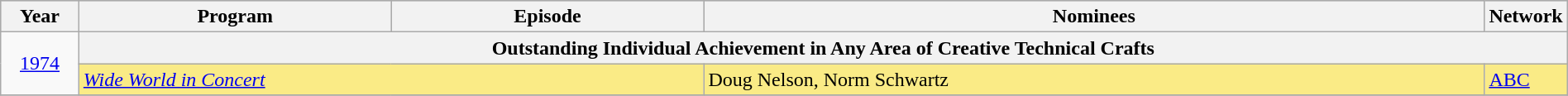<table class="wikitable" style="width:100%">
<tr style="background:#bebebe;">
<th style="width:5%;">Year</th>
<th style="width:20%;">Program</th>
<th style="width:20%;">Episode</th>
<th style="width:50%;">Nominees</th>
<th style="width:5%;">Network</th>
</tr>
<tr>
<td rowspan=2 style="text-align:center"><a href='#'>1974</a></td>
<th colspan="4">Outstanding Individual Achievement in Any Area of Creative Technical Crafts</th>
</tr>
<tr style="background:#FAEB86;">
<td colspan=2><em><a href='#'>Wide World in Concert</a></em></td>
<td>Doug Nelson, Norm Schwartz</td>
<td><a href='#'>ABC</a></td>
</tr>
<tr>
</tr>
</table>
